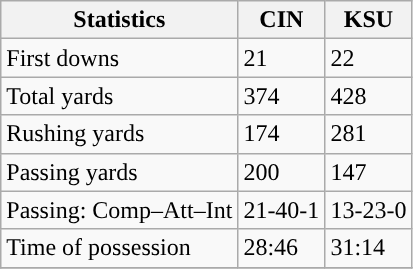<table class="wikitable" style="float: left;">
<tr>
<th>Statistics</th>
<th>CIN</th>
<th>KSU</th>
</tr>
<tr>
<td>First downs</td>
<td>21</td>
<td>22</td>
</tr>
<tr>
<td>Total yards</td>
<td>374</td>
<td>428</td>
</tr>
<tr>
<td>Rushing yards</td>
<td>174</td>
<td>281</td>
</tr>
<tr>
<td>Passing yards</td>
<td>200</td>
<td>147</td>
</tr>
<tr>
<td>Passing: Comp–Att–Int</td>
<td>21-40-1</td>
<td>13-23-0</td>
</tr>
<tr>
<td>Time of possession</td>
<td>28:46</td>
<td>31:14</td>
</tr>
<tr>
</tr>
</table>
